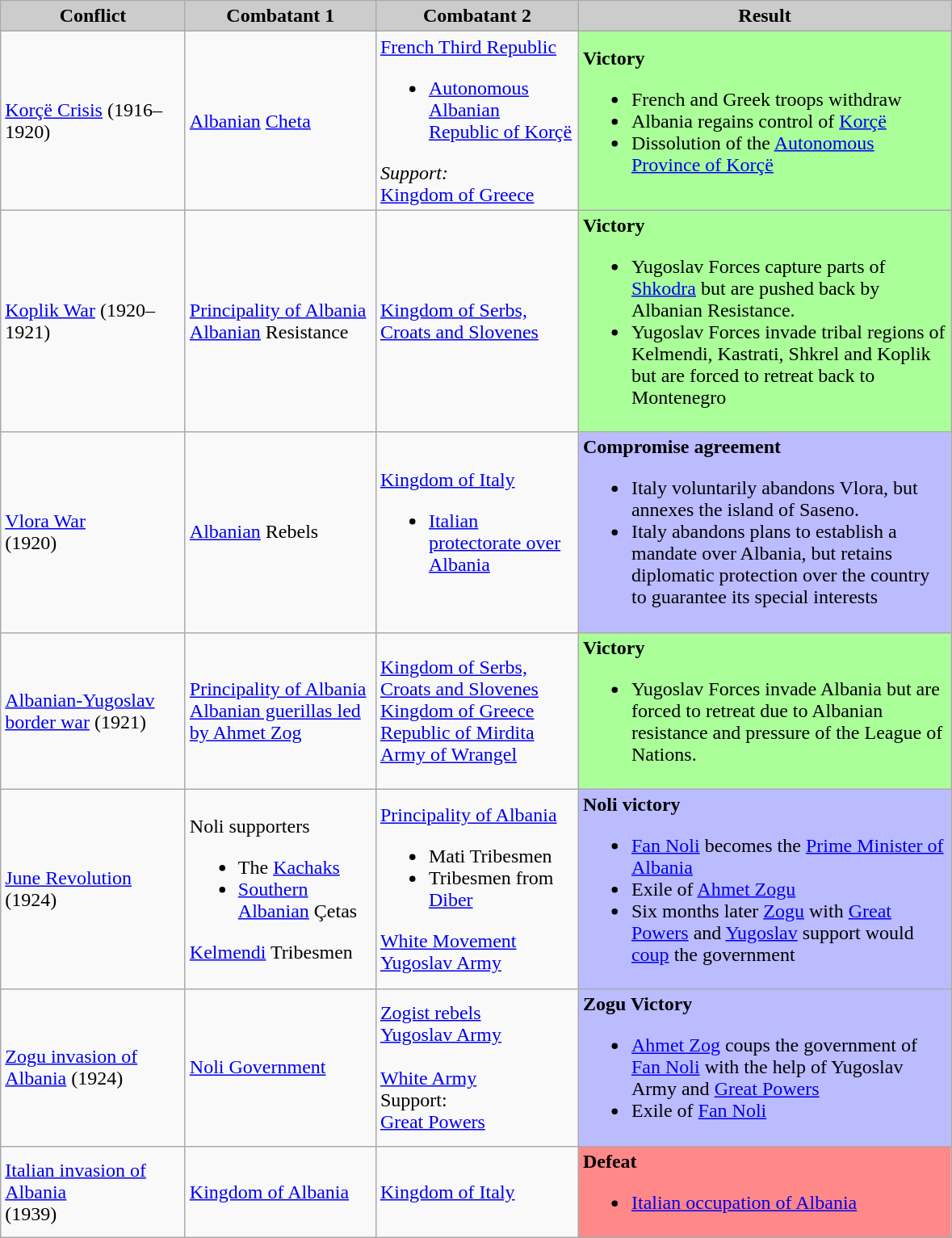<table class="wikitable">
<tr>
<th style="background:#ccc" width="145"><span>Conflict</span></th>
<th style="background:#ccc" width="150"><span>Combatant 1</span></th>
<th style="background:#ccc" width="160"><span>Combatant 2</span></th>
<th style="background:#ccc"  width="300"><span>Result</span></th>
</tr>
<tr>
<td><a href='#'>Korçë Crisis</a> (1916–1920)</td>
<td> <a href='#'>Albanian</a> <a href='#'>Cheta</a></td>
<td> <a href='#'>French Third Republic</a><br><ul><li> <a href='#'>Autonomous Albanian Republic of Korçë</a></li></ul><em>Support:</em><br> <a href='#'>Kingdom of Greece</a></td>
<td style="background:#AF9"><strong>Victory</strong><br><ul><li>French and Greek troops withdraw</li><li>Albania regains control of <a href='#'>Korçë</a></li><li>Dissolution of the <a href='#'>Autonomous Province of Korçë</a></li></ul></td>
</tr>
<tr>
<td><a href='#'>Koplik War</a> (1920–1921)</td>
<td> <a href='#'>Principality of Albania</a><br> <a href='#'>Albanian</a> Resistance</td>
<td> <a href='#'>Kingdom of Serbs, Croats and Slovenes</a></td>
<td style="background:#AF9"><strong>Victory</strong><br><ul><li>Yugoslav Forces capture parts of <a href='#'>Shkodra</a> but are pushed back by Albanian Resistance.</li><li>Yugoslav Forces invade tribal regions of Kelmendi, Kastrati, Shkrel and Koplik but are forced to retreat back to Montenegro</li></ul></td>
</tr>
<tr>
<td><a href='#'>Vlora War</a><br>(1920)</td>
<td> <a href='#'>Albanian</a> Rebels</td>
<td> <a href='#'>Kingdom of Italy</a><br><ul><li> <a href='#'>Italian protectorate over Albania</a></li></ul></td>
<td style="Background:#BBF"><strong>Compromise agreement</strong><br><ul><li>Italy voluntarily abandons Vlora, but annexes the island of Saseno.</li><li>Italy abandons plans to establish a mandate over Albania, but retains diplomatic protection over the country to guarantee its special interests</li></ul></td>
</tr>
<tr>
<td><a href='#'>Albanian-Yugoslav border war</a> (1921)</td>
<td> <a href='#'>Principality of Albania</a><br> <a href='#'>Albanian guerillas led by Ahmet Zog</a></td>
<td> <a href='#'>Kingdom of Serbs, Croats and Slovenes</a><br> <a href='#'>Kingdom of Greece</a><br>
 <a href='#'>Republic of Mirdita</a><br> <a href='#'>Army of Wrangel</a></td>
<td style="background:#AF9"><strong>Victory</strong><br><ul><li>Yugoslav Forces invade Albania but are forced to retreat due to Albanian resistance and pressure of the League of Nations.</li></ul></td>
</tr>
<tr>
<td><a href='#'>June Revolution</a> (1924)</td>
<td> Noli supporters<br><ul><li>The <a href='#'>Kachaks</a></li><li><a href='#'>Southern Albanian</a> Çetas</li></ul><a href='#'>Kelmendi</a> Tribesmen</td>
<td> <a href='#'>Principality of Albania</a><br><ul><li>Mati Tribesmen</li><li>Tribesmen from <a href='#'>Diber</a></li></ul> <a href='#'>White Movement</a><br>
 <a href='#'>Yugoslav Army</a></td>
<td style="Background:#BBF"><strong>Noli victory</strong><br><ul><li><a href='#'>Fan Noli</a> becomes the <a href='#'>Prime Minister of Albania</a></li><li>Exile of <a href='#'>Ahmet Zogu</a></li><li>Six months later <a href='#'>Zogu</a> with <a href='#'>Great Powers</a> and <a href='#'>Yugoslav</a> support would <a href='#'>coup</a> the government</li></ul></td>
</tr>
<tr>
<td><a href='#'>Zogu invasion of Albania</a> (1924)</td>
<td> <a href='#'>Noli Government</a></td>
<td> <a href='#'>Zogist rebels</a><br> <a href='#'>Yugoslav Army</a><br><br> <a href='#'>White Army</a><br>
Support:<br>
<a href='#'>Great Powers</a></td>
<td style="Background:#BBF"><strong>Zogu Victory</strong><br><ul><li><a href='#'>Ahmet Zog</a> coups the government of <a href='#'>Fan Noli</a> with the help of Yugoslav Army and <a href='#'>Great Powers</a></li><li>Exile of <a href='#'>Fan Noli</a></li></ul></td>
</tr>
<tr>
<td><a href='#'>Italian invasion of Albania</a><br>(1939)</td>
<td> <a href='#'>Kingdom of Albania</a></td>
<td> <a href='#'>Kingdom of Italy</a></td>
<td style="background:#F88"><strong>Defeat</strong><br><ul><li><a href='#'>Italian occupation of Albania</a></li></ul></td>
</tr>
</table>
